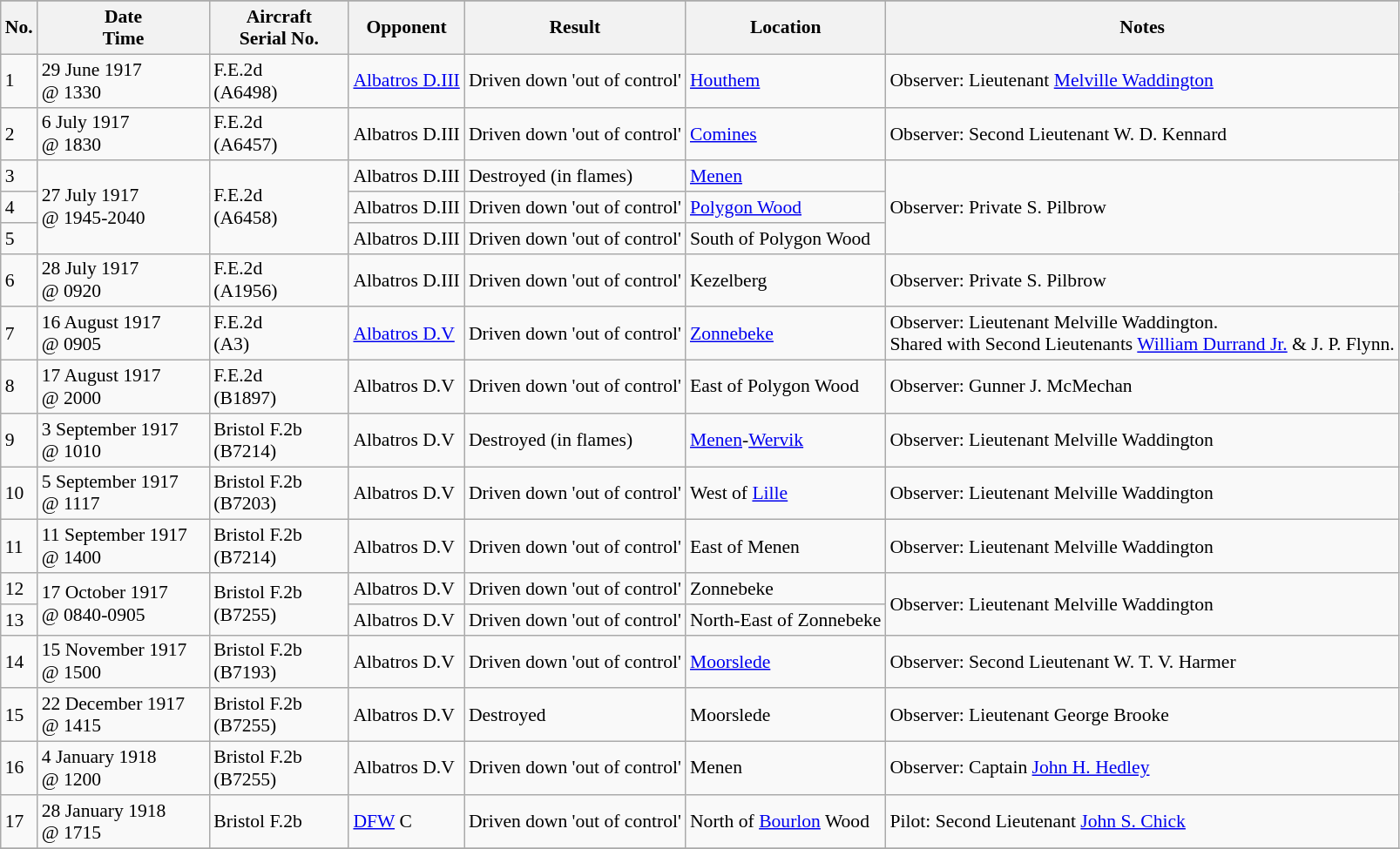<table class="wikitable" style="font-size:90%;">
<tr>
</tr>
<tr>
<th>No.</th>
<th width="125">Date<br>Time</th>
<th width="100">Aircraft<br>Serial No.</th>
<th>Opponent</th>
<th>Result</th>
<th>Location</th>
<th>Notes</th>
</tr>
<tr>
<td>1</td>
<td>29 June 1917<br>@ 1330</td>
<td>F.E.2d<br>(A6498)</td>
<td><a href='#'>Albatros D.III</a></td>
<td>Driven down 'out of control'</td>
<td><a href='#'>Houthem</a></td>
<td>Observer: Lieutenant <a href='#'>Melville Waddington</a></td>
</tr>
<tr>
<td>2</td>
<td>6 July 1917<br>@ 1830</td>
<td>F.E.2d<br>(A6457)</td>
<td>Albatros D.III</td>
<td>Driven down 'out of control'</td>
<td><a href='#'>Comines</a></td>
<td>Observer: Second Lieutenant W. D. Kennard</td>
</tr>
<tr>
<td>3</td>
<td rowspan="3">27 July 1917<br>@ 1945-2040</td>
<td rowspan="3">F.E.2d<br>(A6458)</td>
<td>Albatros D.III</td>
<td>Destroyed (in flames)</td>
<td><a href='#'>Menen</a></td>
<td rowspan="3">Observer: Private S. Pilbrow</td>
</tr>
<tr>
<td>4</td>
<td>Albatros D.III</td>
<td>Driven down 'out of control'</td>
<td><a href='#'>Polygon Wood</a></td>
</tr>
<tr>
<td>5</td>
<td>Albatros D.III</td>
<td>Driven down 'out of control'</td>
<td>South of Polygon Wood</td>
</tr>
<tr>
<td>6</td>
<td>28 July 1917<br>@ 0920</td>
<td>F.E.2d<br>(A1956)</td>
<td>Albatros D.III</td>
<td>Driven down 'out of control'</td>
<td>Kezelberg</td>
<td>Observer: Private S. Pilbrow</td>
</tr>
<tr>
<td>7</td>
<td>16 August 1917<br>@ 0905</td>
<td>F.E.2d<br>(A3)</td>
<td><a href='#'>Albatros D.V</a></td>
<td>Driven down 'out of control'</td>
<td><a href='#'>Zonnebeke</a></td>
<td>Observer: Lieutenant Melville Waddington.<br>Shared with Second Lieutenants <a href='#'>William Durrand Jr.</a> & J. P. Flynn.</td>
</tr>
<tr>
<td>8</td>
<td>17 August 1917<br>@ 2000</td>
<td>F.E.2d<br>(B1897)</td>
<td>Albatros D.V</td>
<td>Driven down 'out of control'</td>
<td>East of Polygon Wood</td>
<td>Observer: Gunner J. McMechan</td>
</tr>
<tr>
<td>9</td>
<td>3 September 1917<br>@ 1010</td>
<td>Bristol F.2b<br>(B7214)</td>
<td>Albatros D.V</td>
<td>Destroyed (in flames)</td>
<td><a href='#'>Menen</a>-<a href='#'>Wervik</a></td>
<td>Observer: Lieutenant Melville Waddington</td>
</tr>
<tr>
<td>10</td>
<td>5 September 1917<br>@ 1117</td>
<td>Bristol F.2b<br>(B7203)</td>
<td>Albatros D.V</td>
<td>Driven down 'out of control'</td>
<td>West of <a href='#'>Lille</a></td>
<td>Observer: Lieutenant Melville Waddington</td>
</tr>
<tr>
<td>11</td>
<td>11 September 1917<br>@ 1400</td>
<td>Bristol F.2b<br>(B7214)</td>
<td>Albatros D.V</td>
<td>Driven down 'out of control'</td>
<td>East of Menen</td>
<td>Observer: Lieutenant Melville Waddington</td>
</tr>
<tr>
<td>12</td>
<td rowspan="2">17 October 1917<br>@ 0840-0905</td>
<td rowspan="2">Bristol F.2b<br>(B7255)</td>
<td>Albatros D.V</td>
<td>Driven down 'out of control'</td>
<td>Zonnebeke</td>
<td rowspan="2">Observer: Lieutenant Melville Waddington</td>
</tr>
<tr>
<td>13</td>
<td>Albatros D.V</td>
<td>Driven down 'out of control'</td>
<td>North-East of Zonnebeke</td>
</tr>
<tr>
<td>14</td>
<td>15 November 1917<br>@ 1500</td>
<td>Bristol F.2b<br>(B7193)</td>
<td>Albatros D.V</td>
<td>Driven down 'out of control'</td>
<td><a href='#'>Moorslede</a></td>
<td>Observer: Second Lieutenant W. T. V. Harmer</td>
</tr>
<tr>
<td>15</td>
<td>22 December 1917<br>@ 1415</td>
<td>Bristol F.2b<br>(B7255)</td>
<td>Albatros D.V</td>
<td>Destroyed</td>
<td>Moorslede</td>
<td>Observer: Lieutenant George Brooke</td>
</tr>
<tr>
<td>16</td>
<td>4 January 1918<br>@ 1200</td>
<td>Bristol F.2b<br>(B7255)</td>
<td>Albatros D.V</td>
<td>Driven down 'out of control'</td>
<td>Menen</td>
<td>Observer: Captain <a href='#'>John H. Hedley</a></td>
</tr>
<tr>
<td>17</td>
<td>28 January 1918<br>@ 1715</td>
<td>Bristol F.2b</td>
<td><a href='#'>DFW</a> C</td>
<td>Driven down 'out of control'</td>
<td>North of <a href='#'>Bourlon</a> Wood</td>
<td>Pilot: Second Lieutenant <a href='#'>John S. Chick</a></td>
</tr>
<tr>
</tr>
</table>
